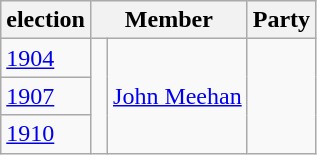<table class="wikitable">
<tr>
<th>election</th>
<th colspan="2">Member</th>
<th>Party</th>
</tr>
<tr>
<td><a href='#'>1904</a></td>
<td rowspan="3" > </td>
<td rowspan="3"><a href='#'>John Meehan</a></td>
<td rowspan="3"></td>
</tr>
<tr>
<td><a href='#'>1907</a></td>
</tr>
<tr>
<td><a href='#'>1910</a></td>
</tr>
</table>
